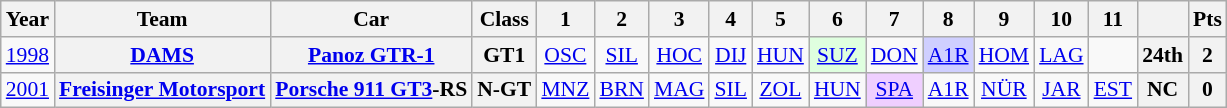<table class="wikitable" style="text-align:center; font-size:90%">
<tr>
<th>Year</th>
<th>Team</th>
<th>Car</th>
<th>Class</th>
<th>1</th>
<th>2</th>
<th>3</th>
<th>4</th>
<th>5</th>
<th>6</th>
<th>7</th>
<th>8</th>
<th>9</th>
<th>10</th>
<th>11</th>
<th></th>
<th>Pts</th>
</tr>
<tr>
<td><a href='#'>1998</a></td>
<th><a href='#'>DAMS</a></th>
<th><a href='#'>Panoz GTR-1</a></th>
<th>GT1</th>
<td><a href='#'>OSC</a></td>
<td><a href='#'>SIL</a></td>
<td><a href='#'>HOC</a></td>
<td><a href='#'>DIJ</a></td>
<td><a href='#'>HUN</a></td>
<td style="background:#DFFFDF;"><a href='#'>SUZ</a><br></td>
<td><a href='#'>DON</a></td>
<td style="background:#CFCFFF;"><a href='#'>A1R</a><br></td>
<td><a href='#'>HOM</a></td>
<td><a href='#'>LAG</a></td>
<td></td>
<th>24th</th>
<th>2</th>
</tr>
<tr>
<td><a href='#'>2001</a></td>
<th><a href='#'>Freisinger Motorsport</a></th>
<th><a href='#'>Porsche 911 GT3</a>-RS</th>
<th>N-GT</th>
<td><a href='#'>MNZ</a></td>
<td><a href='#'>BRN</a></td>
<td><a href='#'>MAG</a></td>
<td><a href='#'>SIL</a></td>
<td><a href='#'>ZOL</a></td>
<td><a href='#'>HUN</a></td>
<td style="background:#EFCFFF;"><a href='#'>SPA</a><br></td>
<td><a href='#'>A1R</a></td>
<td><a href='#'>NÜR</a></td>
<td><a href='#'>JAR</a></td>
<td><a href='#'>EST</a></td>
<th>NC</th>
<th>0</th>
</tr>
</table>
